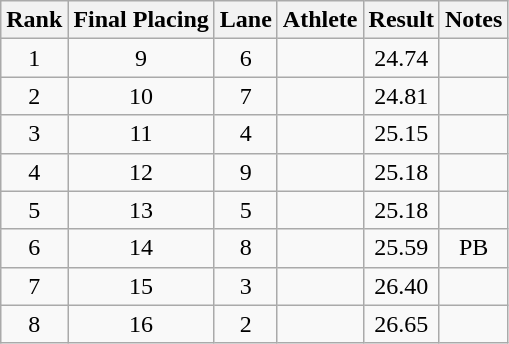<table class="wikitable sortable" style="text-align:center">
<tr>
<th>Rank</th>
<th>Final Placing</th>
<th>Lane</th>
<th>Athlete</th>
<th>Result</th>
<th>Notes</th>
</tr>
<tr>
<td>1</td>
<td>9</td>
<td>6</td>
<td align=left></td>
<td>24.74</td>
<td></td>
</tr>
<tr>
<td>2</td>
<td>10</td>
<td>7</td>
<td align=left></td>
<td>24.81</td>
<td></td>
</tr>
<tr>
<td>3</td>
<td>11</td>
<td>4</td>
<td align=left></td>
<td>25.15</td>
<td></td>
</tr>
<tr>
<td>4</td>
<td>12</td>
<td>9</td>
<td align=left></td>
<td>25.18</td>
<td></td>
</tr>
<tr>
<td>5</td>
<td>13</td>
<td>5</td>
<td align=left></td>
<td>25.18</td>
<td></td>
</tr>
<tr>
<td>6</td>
<td>14</td>
<td>8</td>
<td align=left></td>
<td>25.59</td>
<td>PB</td>
</tr>
<tr>
<td>7</td>
<td>15</td>
<td>3</td>
<td align=left></td>
<td>26.40</td>
<td></td>
</tr>
<tr>
<td>8</td>
<td>16</td>
<td>2</td>
<td align=left></td>
<td>26.65</td>
<td></td>
</tr>
</table>
